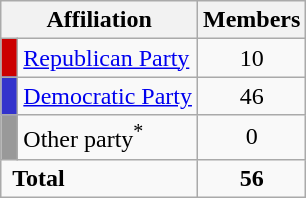<table class=wikitable>
<tr>
<th colspan=2 align=center valign=bottom>Affiliation</th>
<th valign=bottom>Members</th>
</tr>
<tr>
<td bgcolor="#CC0000"> </td>
<td><a href='#'>Republican Party</a></td>
<td align=center>10</td>
</tr>
<tr>
<td bgcolor="#3333CC"> </td>
<td><a href='#'>Democratic Party</a></td>
<td align=center>46</td>
</tr>
<tr>
<td bgcolor="#999999"> </td>
<td>Other party<sup>*</sup></td>
<td align=center>0</td>
</tr>
<tr>
<td colspan=2> <strong>Total</strong></td>
<td align=center><strong>56</strong></td>
</tr>
</table>
